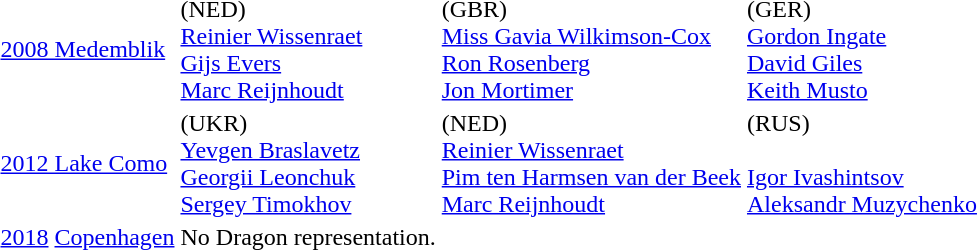<table>
<tr>
<td><a href='#'>2008 Medemblik</a></td>
<td> (NED)<br><a href='#'>Reinier Wissenraet</a><br><a href='#'>Gijs Evers</a><br><a href='#'>Marc Reijnhoudt</a></td>
<td> (GBR)<br><a href='#'>Miss Gavia Wilkimson-Cox</a><br><a href='#'>Ron Rosenberg</a><br><a href='#'>Jon Mortimer</a></td>
<td> (GER)<br><a href='#'>Gordon Ingate</a><br><a href='#'>David Giles</a><br><a href='#'>Keith Musto</a></td>
</tr>
<tr>
<td><a href='#'>2012 Lake Como</a></td>
<td> (UKR)<br><a href='#'>Yevgen Braslavetz</a><br><a href='#'>Georgii Leonchuk</a><br><a href='#'>Sergey Timokhov</a></td>
<td> (NED)<br><a href='#'>Reinier Wissenraet</a><br><a href='#'>Pim ten Harmsen van der Beek</a><br><a href='#'>Marc Reijnhoudt</a></td>
<td> (RUS)<br><br><a href='#'>Igor Ivashintsov</a><br><a href='#'>Aleksandr Muzychenko</a></td>
</tr>
<tr>
<td><a href='#'>2018</a> <a href='#'>Copenhagen</a></td>
<td>No Dragon representation.</td>
<td></td>
<td></td>
</tr>
</table>
